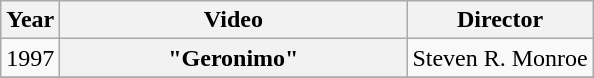<table class="wikitable plainrowheaders">
<tr>
<th>Year</th>
<th style="width:14em;">Video</th>
<th>Director</th>
</tr>
<tr>
<td>1997</td>
<th scope="row">"Geronimo"</th>
<td>Steven R. Monroe</td>
</tr>
<tr>
</tr>
</table>
